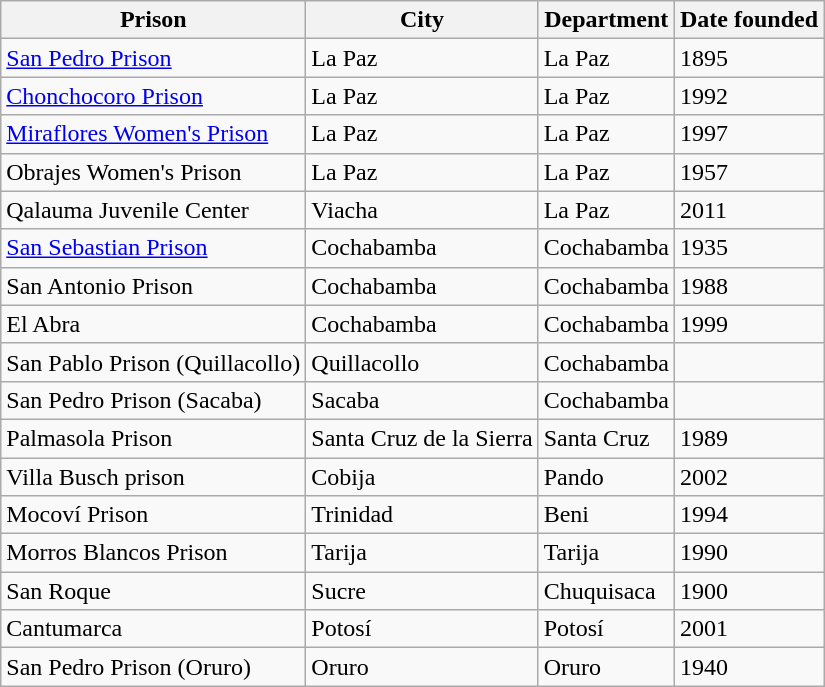<table class="wikitable">
<tr>
<th>Prison</th>
<th>City</th>
<th>Department</th>
<th>Date founded</th>
</tr>
<tr>
<td><a href='#'>San Pedro Prison</a></td>
<td>La Paz</td>
<td>La Paz</td>
<td>1895</td>
</tr>
<tr>
<td><a href='#'>Chonchocoro Prison</a></td>
<td>La Paz</td>
<td>La Paz</td>
<td>1992</td>
</tr>
<tr>
<td><a href='#'>Miraflores Women's Prison</a></td>
<td>La Paz</td>
<td>La Paz</td>
<td>1997</td>
</tr>
<tr>
<td>Obrajes Women's Prison</td>
<td>La Paz</td>
<td>La Paz</td>
<td>1957</td>
</tr>
<tr>
<td>Qalauma Juvenile Center</td>
<td>Viacha</td>
<td>La Paz</td>
<td>2011</td>
</tr>
<tr>
<td><a href='#'>San Sebastian Prison</a></td>
<td>Cochabamba</td>
<td>Cochabamba</td>
<td>1935</td>
</tr>
<tr>
<td>San Antonio Prison</td>
<td>Cochabamba</td>
<td>Cochabamba</td>
<td>1988</td>
</tr>
<tr>
<td>El Abra</td>
<td>Cochabamba</td>
<td>Cochabamba</td>
<td>1999</td>
</tr>
<tr>
<td>San Pablo Prison (Quillacollo)</td>
<td>Quillacollo</td>
<td>Cochabamba</td>
<td></td>
</tr>
<tr>
<td>San Pedro Prison (Sacaba)</td>
<td>Sacaba</td>
<td>Cochabamba</td>
<td></td>
</tr>
<tr>
<td>Palmasola Prison</td>
<td>Santa Cruz de la Sierra</td>
<td>Santa Cruz</td>
<td>1989</td>
</tr>
<tr>
<td>Villa Busch prison</td>
<td>Cobija</td>
<td>Pando</td>
<td>2002</td>
</tr>
<tr>
<td>Mocoví Prison</td>
<td>Trinidad</td>
<td>Beni</td>
<td>1994</td>
</tr>
<tr>
<td>Morros Blancos Prison</td>
<td>Tarija</td>
<td>Tarija</td>
<td>1990</td>
</tr>
<tr>
<td>San Roque</td>
<td>Sucre</td>
<td>Chuquisaca</td>
<td>1900</td>
</tr>
<tr>
<td>Cantumarca</td>
<td>Potosí</td>
<td>Potosí</td>
<td>2001</td>
</tr>
<tr>
<td>San Pedro Prison (Oruro)</td>
<td>Oruro</td>
<td>Oruro</td>
<td>1940</td>
</tr>
</table>
